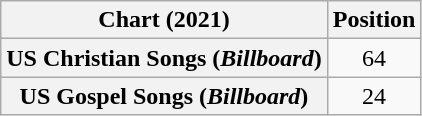<table class="wikitable plainrowheaders sortable" style="text-align:center">
<tr>
<th scope="col">Chart (2021)</th>
<th scope="col">Position</th>
</tr>
<tr>
<th scope="row">US Christian Songs (<em>Billboard</em>)</th>
<td>64</td>
</tr>
<tr>
<th scope="row">US Gospel Songs (<em>Billboard</em>)</th>
<td>24</td>
</tr>
</table>
